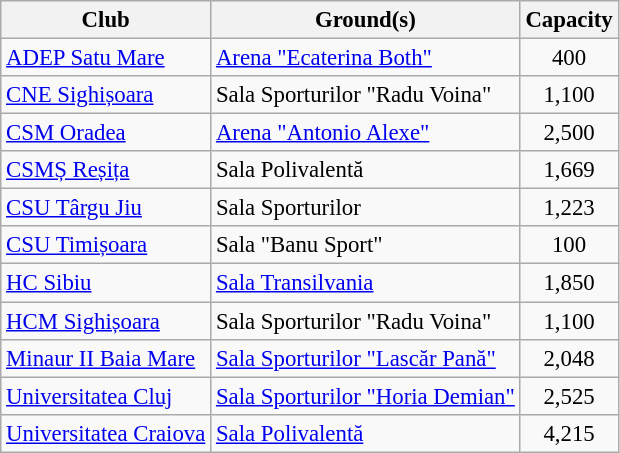<table class="wikitable sortable" style="font-size:95%;">
<tr>
<th>Club</th>
<th>Ground(s)</th>
<th>Capacity</th>
</tr>
<tr>
<td><a href='#'>ADEP Satu Mare</a></td>
<td><a href='#'>Arena "Ecaterina Both"</a></td>
<td align=center>400</td>
</tr>
<tr>
<td><a href='#'>CNE Sighișoara</a></td>
<td>Sala Sporturilor "Radu Voina"</td>
<td align=center>1,100</td>
</tr>
<tr>
<td><a href='#'>CSM Oradea</a></td>
<td><a href='#'>Arena "Antonio Alexe"</a></td>
<td align=center>2,500</td>
</tr>
<tr>
<td><a href='#'>CSMȘ Reșița</a></td>
<td>Sala Polivalentă</td>
<td align=center>1,669</td>
</tr>
<tr>
<td><a href='#'>CSU Târgu Jiu</a></td>
<td>Sala Sporturilor</td>
<td align=center>1,223</td>
</tr>
<tr>
<td><a href='#'>CSU Timișoara</a></td>
<td>Sala "Banu Sport"</td>
<td align=center>100</td>
</tr>
<tr>
<td><a href='#'>HC Sibiu</a></td>
<td><a href='#'>Sala Transilvania</a></td>
<td align=center>1,850</td>
</tr>
<tr>
<td><a href='#'>HCM Sighișoara</a></td>
<td>Sala Sporturilor "Radu Voina"</td>
<td align=center>1,100</td>
</tr>
<tr>
<td><a href='#'>Minaur II Baia Mare</a></td>
<td><a href='#'>Sala Sporturilor "Lascăr Pană"</a></td>
<td align=center>2,048</td>
</tr>
<tr>
<td><a href='#'>Universitatea Cluj</a></td>
<td><a href='#'>Sala Sporturilor "Horia Demian"</a></td>
<td align=center>2,525</td>
</tr>
<tr>
<td><a href='#'>Universitatea Craiova</a></td>
<td><a href='#'>Sala Polivalentă</a></td>
<td align=center>4,215</td>
</tr>
</table>
